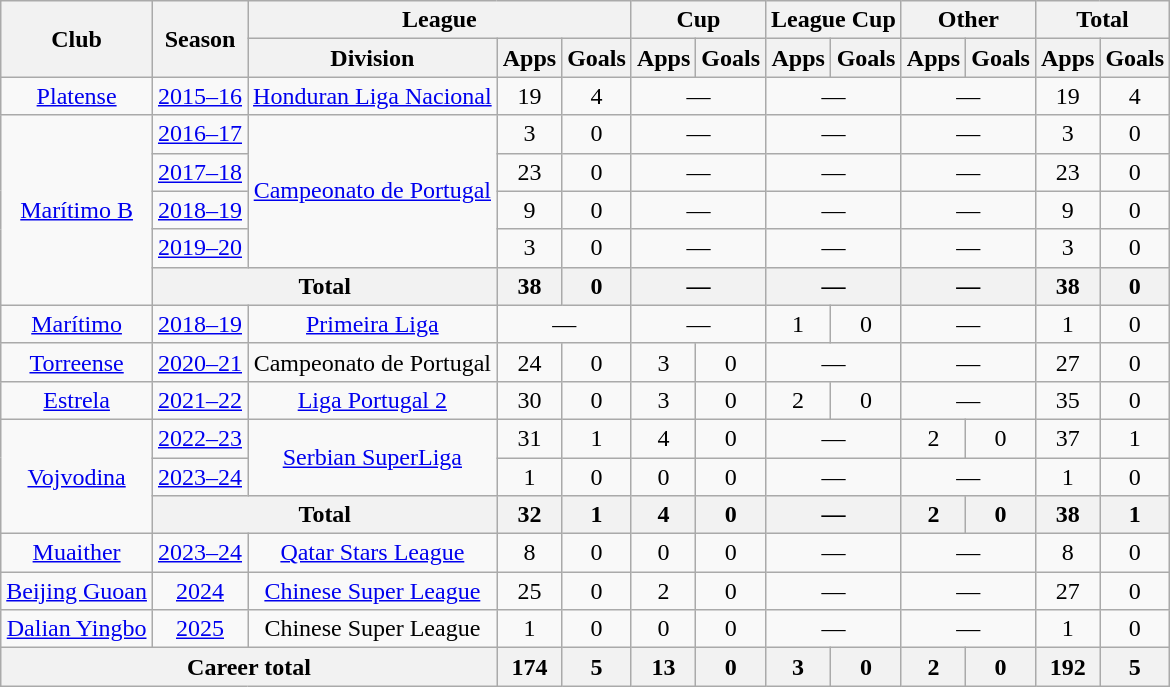<table class="wikitable" style="text-align:center">
<tr>
<th rowspan="2">Club</th>
<th rowspan="2">Season</th>
<th colspan="3">League</th>
<th colspan="2">Cup</th>
<th colspan="2">League Cup</th>
<th colspan="2">Other</th>
<th colspan="2">Total</th>
</tr>
<tr>
<th>Division</th>
<th>Apps</th>
<th>Goals</th>
<th>Apps</th>
<th>Goals</th>
<th>Apps</th>
<th>Goals</th>
<th>Apps</th>
<th>Goals</th>
<th>Apps</th>
<th>Goals</th>
</tr>
<tr>
<td><a href='#'>Platense</a></td>
<td><a href='#'>2015–16</a></td>
<td><a href='#'>Honduran Liga Nacional</a></td>
<td>19</td>
<td>4</td>
<td colspan="2">—</td>
<td colspan="2">—</td>
<td colspan="2">—</td>
<td>19</td>
<td>4</td>
</tr>
<tr>
<td rowspan="5"><a href='#'>Marítimo B</a></td>
<td><a href='#'>2016–17</a></td>
<td rowspan="4"><a href='#'>Campeonato de Portugal</a></td>
<td>3</td>
<td>0</td>
<td colspan="2">—</td>
<td colspan="2">—</td>
<td colspan="2">—</td>
<td>3</td>
<td>0</td>
</tr>
<tr>
<td><a href='#'>2017–18</a></td>
<td>23</td>
<td>0</td>
<td colspan="2">—</td>
<td colspan="2">—</td>
<td colspan="2">—</td>
<td>23</td>
<td>0</td>
</tr>
<tr>
<td><a href='#'>2018–19</a></td>
<td>9</td>
<td>0</td>
<td colspan="2">—</td>
<td colspan="2">—</td>
<td colspan="2">—</td>
<td>9</td>
<td>0</td>
</tr>
<tr>
<td><a href='#'>2019–20</a></td>
<td>3</td>
<td>0</td>
<td colspan="2">—</td>
<td colspan="2">—</td>
<td colspan="2">—</td>
<td>3</td>
<td>0</td>
</tr>
<tr>
<th colspan="2">Total</th>
<th>38</th>
<th>0</th>
<th colspan="2">—</th>
<th colspan="2">—</th>
<th colspan="2">—</th>
<th>38</th>
<th>0</th>
</tr>
<tr>
<td><a href='#'>Marítimo</a></td>
<td><a href='#'>2018–19</a></td>
<td><a href='#'>Primeira Liga</a></td>
<td colspan="2">—</td>
<td colspan="2">—</td>
<td>1</td>
<td>0</td>
<td colspan="2">—</td>
<td>1</td>
<td>0</td>
</tr>
<tr>
<td><a href='#'>Torreense</a></td>
<td><a href='#'>2020–21</a></td>
<td>Campeonato de Portugal</td>
<td>24</td>
<td>0</td>
<td>3</td>
<td>0</td>
<td colspan="2">—</td>
<td colspan="2">—</td>
<td>27</td>
<td>0</td>
</tr>
<tr>
<td><a href='#'>Estrela</a></td>
<td><a href='#'>2021–22</a></td>
<td><a href='#'>Liga Portugal 2</a></td>
<td>30</td>
<td>0</td>
<td>3</td>
<td>0</td>
<td>2</td>
<td>0</td>
<td colspan="2">—</td>
<td>35</td>
<td>0</td>
</tr>
<tr>
<td rowspan="3"><a href='#'>Vojvodina</a></td>
<td><a href='#'>2022–23</a></td>
<td rowspan="2"><a href='#'>Serbian SuperLiga</a></td>
<td>31</td>
<td>1</td>
<td>4</td>
<td>0</td>
<td colspan="2">—</td>
<td>2</td>
<td>0</td>
<td>37</td>
<td>1</td>
</tr>
<tr>
<td><a href='#'>2023–24</a></td>
<td>1</td>
<td>0</td>
<td>0</td>
<td>0</td>
<td colspan="2">—</td>
<td colspan="2">—</td>
<td>1</td>
<td>0</td>
</tr>
<tr>
<th colspan="2">Total</th>
<th>32</th>
<th>1</th>
<th>4</th>
<th>0</th>
<th colspan="2">—</th>
<th>2</th>
<th>0</th>
<th>38</th>
<th>1</th>
</tr>
<tr>
<td><a href='#'>Muaither</a></td>
<td><a href='#'>2023–24</a></td>
<td><a href='#'>Qatar Stars League</a></td>
<td>8</td>
<td>0</td>
<td>0</td>
<td>0</td>
<td colspan="2">—</td>
<td colspan="2">—</td>
<td>8</td>
<td>0</td>
</tr>
<tr>
<td><a href='#'>Beijing Guoan</a></td>
<td><a href='#'>2024</a></td>
<td><a href='#'>Chinese Super League</a></td>
<td>25</td>
<td>0</td>
<td>2</td>
<td>0</td>
<td colspan="2">—</td>
<td colspan="2">—</td>
<td>27</td>
<td>0</td>
</tr>
<tr>
<td><a href='#'>Dalian Yingbo</a></td>
<td><a href='#'>2025</a></td>
<td>Chinese Super League</td>
<td>1</td>
<td>0</td>
<td>0</td>
<td>0</td>
<td colspan="2">—</td>
<td colspan="2">—</td>
<td>1</td>
<td>0</td>
</tr>
<tr>
<th colspan="3">Career total</th>
<th>174</th>
<th>5</th>
<th>13</th>
<th>0</th>
<th>3</th>
<th>0</th>
<th>2</th>
<th>0</th>
<th>192</th>
<th>5</th>
</tr>
</table>
